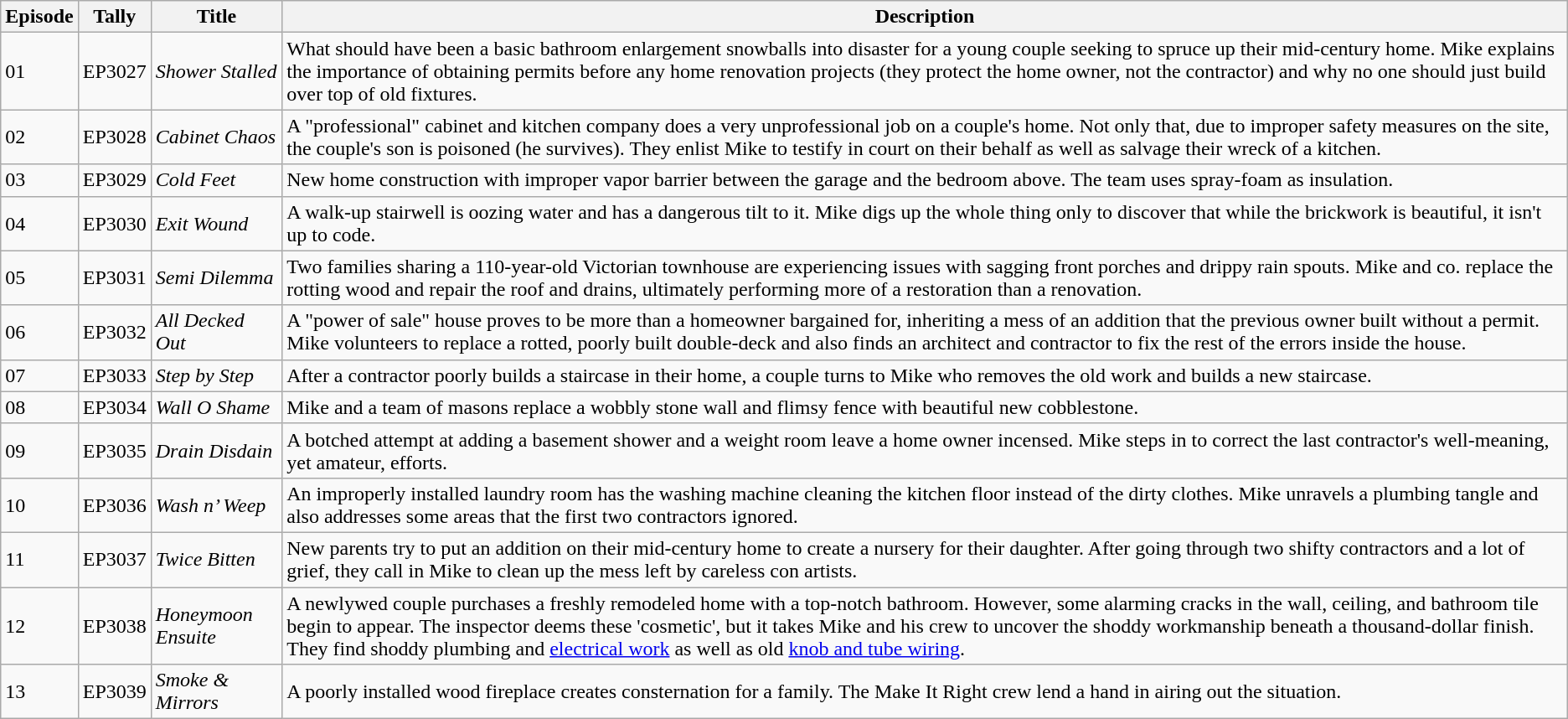<table class="wikitable">
<tr>
<th>Episode</th>
<th>Tally</th>
<th>Title</th>
<th>Description</th>
</tr>
<tr>
<td>01</td>
<td>EP3027</td>
<td><em>Shower Stalled</em></td>
<td>What should have been a basic bathroom enlargement snowballs into disaster for a young couple seeking to spruce up their mid-century home. Mike explains the importance of obtaining permits before any home renovation projects (they protect the home owner, not the contractor) and why no one should just build over top of old fixtures.</td>
</tr>
<tr>
<td>02</td>
<td>EP3028</td>
<td><em>Cabinet Chaos</em></td>
<td>A "professional" cabinet and kitchen company does a very unprofessional job on a couple's home. Not only that, due to improper safety measures on the site, the couple's son is poisoned (he survives). They enlist Mike to testify in court on their behalf as well as salvage their wreck of a kitchen.</td>
</tr>
<tr>
<td>03</td>
<td>EP3029</td>
<td><em>Cold Feet</em></td>
<td>New home construction with improper vapor barrier between the garage and the bedroom above. The team uses spray-foam as insulation.</td>
</tr>
<tr>
<td>04</td>
<td>EP3030</td>
<td><em>Exit Wound</em></td>
<td>A walk-up stairwell is oozing water and has a dangerous tilt to it. Mike digs up the whole thing only to discover that while the brickwork is beautiful, it isn't up to code.</td>
</tr>
<tr>
<td>05</td>
<td>EP3031</td>
<td><em>Semi Dilemma</em></td>
<td>Two families sharing a 110-year-old Victorian townhouse are experiencing issues with sagging front porches and drippy rain spouts. Mike and co. replace the rotting wood and repair the roof and drains, ultimately performing more of a restoration than a renovation.</td>
</tr>
<tr>
<td>06</td>
<td>EP3032</td>
<td><em>All Decked Out</em></td>
<td>A "power of sale" house proves to be more than a homeowner bargained for, inheriting a mess of an addition that the previous owner built without a permit. Mike volunteers to replace a rotted, poorly built double-deck and also finds an architect and contractor to fix the rest of the errors inside the house.</td>
</tr>
<tr>
<td>07</td>
<td>EP3033</td>
<td><em>Step by Step</em></td>
<td>After a contractor poorly builds a staircase in their home, a couple turns to Mike who removes the old work and builds a new staircase.</td>
</tr>
<tr>
<td>08</td>
<td>EP3034</td>
<td><em>Wall O Shame</em></td>
<td>Mike and a team of masons replace a wobbly stone wall and flimsy fence with beautiful new cobblestone.</td>
</tr>
<tr>
<td>09</td>
<td>EP3035</td>
<td><em>Drain Disdain</em></td>
<td>A botched attempt at adding a basement shower and a weight room leave a home owner incensed. Mike steps in to correct the last contractor's well-meaning, yet amateur, efforts.</td>
</tr>
<tr>
<td>10</td>
<td>EP3036</td>
<td><em>Wash n’ Weep</em></td>
<td>An improperly installed laundry room has the washing machine cleaning the kitchen floor instead of the dirty clothes. Mike unravels a plumbing tangle and also addresses some areas that the first two contractors ignored.</td>
</tr>
<tr>
<td>11</td>
<td>EP3037</td>
<td><em>Twice Bitten</em></td>
<td>New parents try to put an addition on their mid-century home to create a nursery for their daughter. After going through two shifty contractors and a lot of grief, they call in Mike to clean up the mess left by careless con artists.</td>
</tr>
<tr>
<td>12</td>
<td>EP3038</td>
<td><em>Honeymoon Ensuite</em></td>
<td>A newlywed couple purchases a freshly remodeled home with a top-notch bathroom. However, some alarming cracks in the wall, ceiling, and bathroom tile begin to appear. The inspector deems these 'cosmetic', but it takes Mike and his crew to uncover the shoddy workmanship beneath a thousand-dollar finish. They find shoddy plumbing and <a href='#'>electrical work</a> as well as old <a href='#'>knob and tube wiring</a>.</td>
</tr>
<tr>
<td>13</td>
<td>EP3039</td>
<td><em>Smoke & Mirrors</em></td>
<td>A poorly installed wood fireplace creates consternation for a family. The Make It Right crew lend a hand in airing out the situation.</td>
</tr>
</table>
